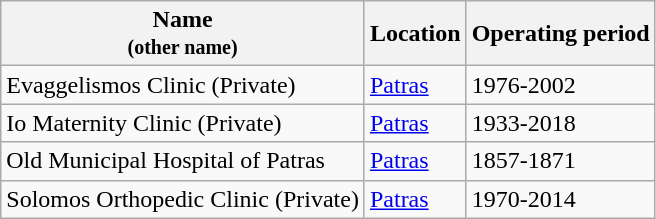<table class="wikitable sortable stripe">
<tr>
<th>Name<br> <small>(other name)</small></th>
<th>Location</th>
<th>Operating period</th>
</tr>
<tr>
<td>Evaggelismos Clinic (Private)</td>
<td><a href='#'>Patras</a></td>
<td>1976-2002</td>
</tr>
<tr>
<td>Ιο Maternity Clinic (Private)</td>
<td><a href='#'>Patras</a></td>
<td>1933-2018</td>
</tr>
<tr>
<td>Old Municipal Hospital of Patras</td>
<td><a href='#'>Patras</a></td>
<td>1857-1871</td>
</tr>
<tr>
<td>Solomos Orthopedic Clinic (Private)</td>
<td><a href='#'>Patras</a></td>
<td>1970-2014</td>
</tr>
</table>
